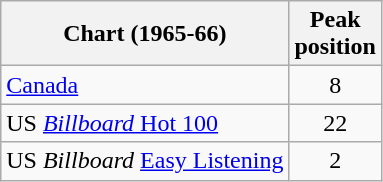<table class="wikitable sortable">
<tr>
<th>Chart (1965-66)</th>
<th>Peak<br>position</th>
</tr>
<tr>
<td align="left"><a href='#'>Canada</a></td>
<td align="center">8</td>
</tr>
<tr>
<td>US <a href='#'><em>Billboard</em> Hot 100</a></td>
<td align="center">22</td>
</tr>
<tr>
<td>US <em>Billboard</em> <a href='#'>Easy Listening</a></td>
<td align="center">2</td>
</tr>
</table>
